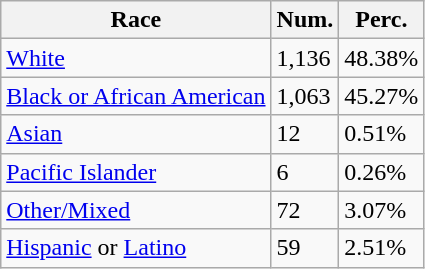<table class="wikitable">
<tr>
<th>Race</th>
<th>Num.</th>
<th>Perc.</th>
</tr>
<tr>
<td><a href='#'>White</a></td>
<td>1,136</td>
<td>48.38%</td>
</tr>
<tr>
<td><a href='#'>Black or African American</a></td>
<td>1,063</td>
<td>45.27%</td>
</tr>
<tr>
<td><a href='#'>Asian</a></td>
<td>12</td>
<td>0.51%</td>
</tr>
<tr>
<td><a href='#'>Pacific Islander</a></td>
<td>6</td>
<td>0.26%</td>
</tr>
<tr>
<td><a href='#'>Other/Mixed</a></td>
<td>72</td>
<td>3.07%</td>
</tr>
<tr>
<td><a href='#'>Hispanic</a> or <a href='#'>Latino</a></td>
<td>59</td>
<td>2.51%</td>
</tr>
</table>
